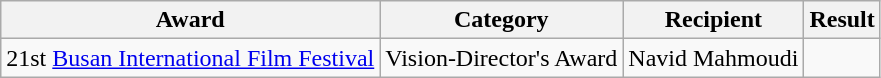<table class="wikitable">
<tr>
<th>Award</th>
<th>Category</th>
<th>Recipient</th>
<th>Result</th>
</tr>
<tr>
<td>21st <a href='#'>Busan International Film Festival</a></td>
<td>Vision-Director's Award</td>
<td>Navid Mahmoudi</td>
<td></td>
</tr>
</table>
